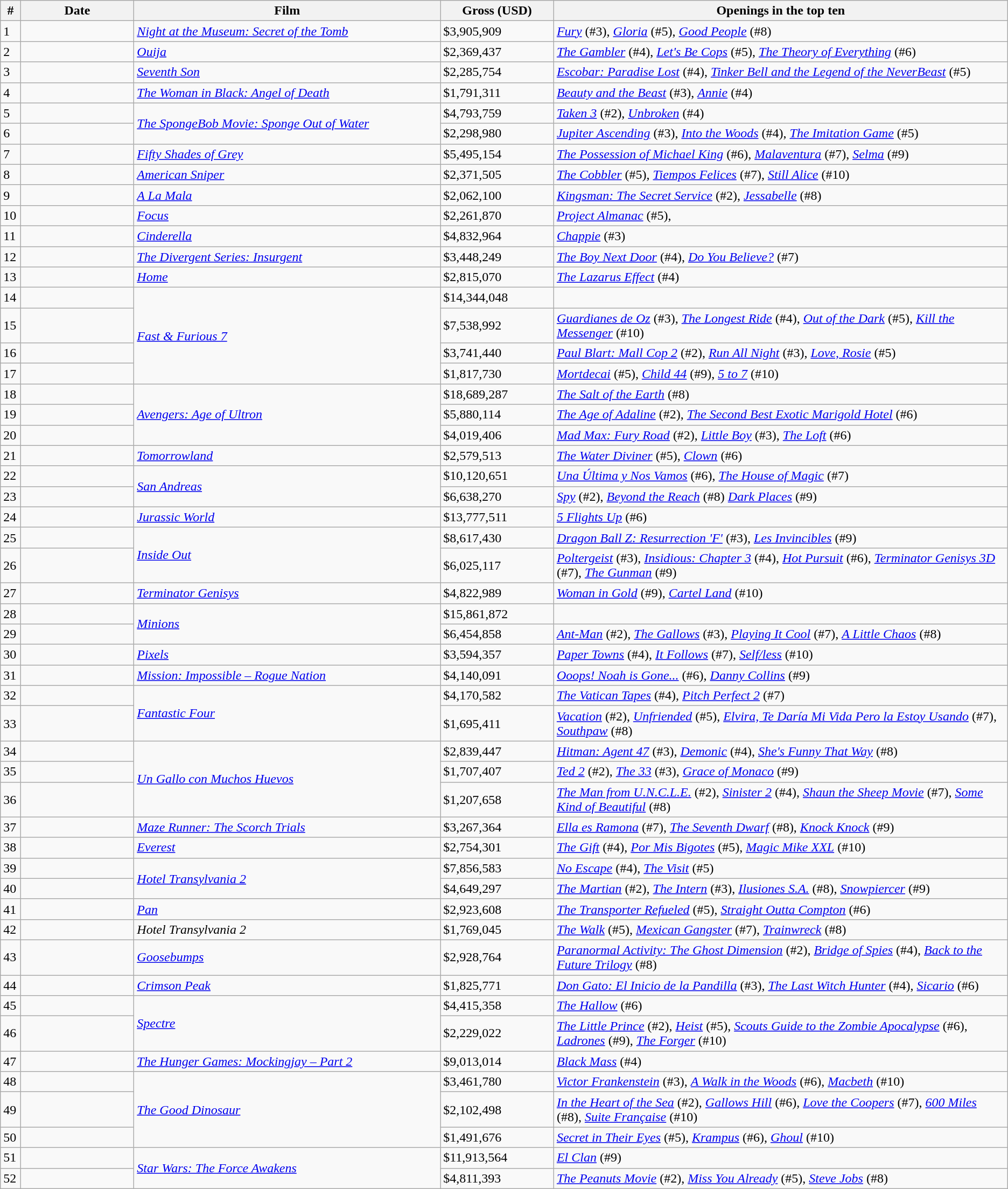<table class="wikitable sortable">
<tr>
<th style="width:1%;">#</th>
<th style="width:10%;">Date</th>
<th style="width:27%;">Film</th>
<th style="width:10%;">Gross (USD)</th>
<th style="width:40%;">Openings in the top ten</th>
</tr>
<tr>
<td>1</td>
<td></td>
<td><em><a href='#'>Night at the Museum: Secret of the Tomb</a></em></td>
<td>$3,905,909</td>
<td><em><a href='#'>Fury</a></em> (#3), <em><a href='#'>Gloria</a></em> (#5), <em><a href='#'>Good People</a></em> (#8)</td>
</tr>
<tr>
<td>2</td>
<td></td>
<td><em><a href='#'>Ouija</a></em></td>
<td>$2,369,437</td>
<td><em><a href='#'>The Gambler</a></em> (#4), <em><a href='#'>Let's Be Cops</a></em> (#5), <em><a href='#'>The Theory of Everything</a></em> (#6)</td>
</tr>
<tr>
<td>3</td>
<td></td>
<td><em><a href='#'>Seventh Son</a></em></td>
<td>$2,285,754</td>
<td><em><a href='#'>Escobar: Paradise Lost</a></em> (#4), <em><a href='#'>Tinker Bell and the Legend of the NeverBeast</a></em> (#5)</td>
</tr>
<tr>
<td>4</td>
<td></td>
<td><em><a href='#'>The Woman in Black: Angel of Death</a></em></td>
<td>$1,791,311</td>
<td><em><a href='#'>Beauty and the Beast</a></em> (#3), <em><a href='#'>Annie</a></em> (#4)</td>
</tr>
<tr>
<td>5</td>
<td></td>
<td rowspan="2"><em><a href='#'>The SpongeBob Movie: Sponge Out of Water</a></em></td>
<td>$4,793,759</td>
<td><em><a href='#'>Taken 3</a></em> (#2), <em><a href='#'>Unbroken</a></em> (#4)</td>
</tr>
<tr>
<td>6</td>
<td></td>
<td>$2,298,980</td>
<td><em><a href='#'>Jupiter Ascending</a></em> (#3), <em><a href='#'>Into the Woods</a></em> (#4), <em><a href='#'>The Imitation Game</a></em> (#5)</td>
</tr>
<tr>
<td>7</td>
<td></td>
<td><em><a href='#'>Fifty Shades of Grey</a></em></td>
<td>$5,495,154</td>
<td><em><a href='#'>The Possession of Michael King</a></em> (#6), <em><a href='#'>Malaventura</a></em> (#7), <em><a href='#'>Selma</a></em> (#9)</td>
</tr>
<tr>
<td>8</td>
<td></td>
<td><em><a href='#'>American Sniper</a></em></td>
<td>$2,371,505</td>
<td><em><a href='#'>The Cobbler</a></em> (#5), <em><a href='#'>Tiempos Felices</a></em> (#7), <em><a href='#'>Still Alice</a></em> (#10)</td>
</tr>
<tr>
<td>9</td>
<td></td>
<td><em><a href='#'>A La Mala</a></em></td>
<td>$2,062,100</td>
<td><em><a href='#'>Kingsman: The Secret Service</a></em> (#2), <em><a href='#'>Jessabelle</a></em> (#8)</td>
</tr>
<tr>
<td>10</td>
<td></td>
<td><em><a href='#'>Focus</a></em></td>
<td>$2,261,870</td>
<td><em><a href='#'>Project Almanac</a></em> (#5),</td>
</tr>
<tr>
<td>11</td>
<td></td>
<td><em><a href='#'>Cinderella</a></em></td>
<td>$4,832,964</td>
<td><em><a href='#'>Chappie</a></em> (#3)</td>
</tr>
<tr>
<td>12</td>
<td></td>
<td><em><a href='#'>The Divergent Series: Insurgent</a></em></td>
<td>$3,448,249</td>
<td><em><a href='#'>The Boy Next Door</a></em> (#4), <em><a href='#'>Do You Believe?</a></em> (#7)</td>
</tr>
<tr>
<td>13</td>
<td></td>
<td><em><a href='#'>Home</a></em></td>
<td>$2,815,070</td>
<td><em><a href='#'>The Lazarus Effect</a></em> (#4)</td>
</tr>
<tr>
<td>14</td>
<td></td>
<td rowspan="4"><em><a href='#'>Fast & Furious 7</a></em></td>
<td>$14,344,048</td>
<td></td>
</tr>
<tr>
<td>15</td>
<td></td>
<td>$7,538,992</td>
<td><em><a href='#'>Guardianes de Oz</a></em> (#3), <em><a href='#'>The Longest Ride</a></em> (#4), <em><a href='#'>Out of the Dark</a></em> (#5), <em><a href='#'>Kill the Messenger</a></em> (#10)</td>
</tr>
<tr>
<td>16</td>
<td></td>
<td>$3,741,440</td>
<td><em><a href='#'>Paul Blart: Mall Cop 2</a></em> (#2), <em><a href='#'>Run All Night</a></em> (#3), <em><a href='#'>Love, Rosie</a></em> (#5)</td>
</tr>
<tr>
<td>17</td>
<td></td>
<td>$1,817,730</td>
<td><em><a href='#'>Mortdecai</a></em> (#5), <em><a href='#'>Child 44</a></em> (#9), <em><a href='#'>5 to 7</a></em> (#10)</td>
</tr>
<tr>
<td>18</td>
<td></td>
<td rowspan="3"><em><a href='#'>Avengers: Age of Ultron</a></em></td>
<td>$18,689,287</td>
<td><em><a href='#'>The Salt of the Earth</a></em> (#8)</td>
</tr>
<tr>
<td>19</td>
<td></td>
<td>$5,880,114</td>
<td><em><a href='#'>The Age of Adaline</a></em> (#2), <em><a href='#'>The Second Best Exotic Marigold Hotel</a></em> (#6)</td>
</tr>
<tr>
<td>20</td>
<td></td>
<td>$4,019,406</td>
<td><em><a href='#'>Mad Max: Fury Road</a></em> (#2), <em><a href='#'>Little Boy</a></em> (#3), <em><a href='#'>The Loft</a></em> (#6)</td>
</tr>
<tr>
<td>21</td>
<td></td>
<td><em><a href='#'>Tomorrowland</a></em></td>
<td>$2,579,513</td>
<td><em><a href='#'>The Water Diviner</a></em> (#5), <em><a href='#'>Clown</a></em> (#6)</td>
</tr>
<tr>
<td>22</td>
<td></td>
<td rowspan="2"><em><a href='#'>San Andreas</a></em></td>
<td>$10,120,651</td>
<td><em><a href='#'>Una Última y Nos Vamos</a></em> (#6), <em><a href='#'>The House of Magic</a></em> (#7)</td>
</tr>
<tr>
<td>23</td>
<td></td>
<td>$6,638,270</td>
<td><em><a href='#'>Spy</a></em> (#2), <em><a href='#'>Beyond the Reach</a></em> (#8) <em><a href='#'>Dark Places</a></em> (#9)</td>
</tr>
<tr>
<td>24</td>
<td></td>
<td><em><a href='#'>Jurassic World</a></em></td>
<td>$13,777,511</td>
<td><em><a href='#'>5 Flights Up</a></em> (#6)</td>
</tr>
<tr>
<td>25</td>
<td></td>
<td rowspan="2"><em><a href='#'>Inside Out</a></em></td>
<td>$8,617,430</td>
<td><em><a href='#'>Dragon Ball Z: Resurrection 'F'</a></em> (#3), <em><a href='#'>Les Invincibles</a></em> (#9)</td>
</tr>
<tr>
<td>26</td>
<td></td>
<td>$6,025,117</td>
<td><em><a href='#'>Poltergeist</a></em> (#3), <em><a href='#'>Insidious: Chapter 3</a></em> (#4), <em><a href='#'>Hot Pursuit</a></em> (#6), <em><a href='#'>Terminator Genisys 3D</a></em> (#7), <em><a href='#'>The Gunman</a></em> (#9)</td>
</tr>
<tr>
<td>27</td>
<td></td>
<td><em><a href='#'>Terminator Genisys</a></em></td>
<td>$4,822,989</td>
<td><em><a href='#'>Woman in Gold</a></em> (#9), <em><a href='#'>Cartel Land</a></em> (#10)</td>
</tr>
<tr>
<td>28</td>
<td></td>
<td rowspan="2"><em><a href='#'>Minions</a></em></td>
<td>$15,861,872</td>
<td></td>
</tr>
<tr>
<td>29</td>
<td></td>
<td>$6,454,858</td>
<td><em><a href='#'>Ant-Man</a></em> (#2), <em><a href='#'>The Gallows</a></em> (#3), <em><a href='#'>Playing It Cool</a></em> (#7), <em><a href='#'>A Little Chaos</a></em> (#8)</td>
</tr>
<tr>
<td>30</td>
<td></td>
<td><em><a href='#'>Pixels</a></em></td>
<td>$3,594,357</td>
<td><em><a href='#'>Paper Towns</a></em> (#4), <em><a href='#'>It Follows</a></em> (#7), <em><a href='#'>Self/less</a></em> (#10)</td>
</tr>
<tr>
<td>31</td>
<td></td>
<td><em><a href='#'>Mission: Impossible – Rogue Nation</a></em></td>
<td>$4,140,091</td>
<td><em><a href='#'>Ooops! Noah is Gone...</a></em> (#6), <em><a href='#'>Danny Collins</a></em> (#9)</td>
</tr>
<tr>
<td>32</td>
<td></td>
<td rowspan="2"><em><a href='#'>Fantastic Four</a></em></td>
<td>$4,170,582</td>
<td><em><a href='#'>The Vatican Tapes</a></em> (#4), <em><a href='#'>Pitch Perfect 2</a></em> (#7)</td>
</tr>
<tr>
<td>33</td>
<td></td>
<td>$1,695,411</td>
<td><em><a href='#'>Vacation</a></em> (#2), <em><a href='#'>Unfriended</a></em> (#5), <em><a href='#'>Elvira, Te Daría Mi Vida Pero la Estoy Usando</a></em> (#7), <em><a href='#'>Southpaw</a></em> (#8)</td>
</tr>
<tr>
<td>34</td>
<td></td>
<td rowspan="3"><em><a href='#'>Un Gallo con Muchos Huevos</a></em></td>
<td>$2,839,447</td>
<td><em><a href='#'>Hitman: Agent 47</a></em> (#3), <em><a href='#'>Demonic</a></em> (#4), <em><a href='#'>She's Funny That Way</a></em> (#8)</td>
</tr>
<tr>
<td>35</td>
<td></td>
<td>$1,707,407</td>
<td><em><a href='#'>Ted 2</a></em> (#2), <em><a href='#'>The 33</a></em> (#3), <em><a href='#'>Grace of Monaco</a></em> (#9)</td>
</tr>
<tr>
<td>36</td>
<td></td>
<td>$1,207,658</td>
<td><em><a href='#'>The Man from U.N.C.L.E.</a></em> (#2), <em><a href='#'>Sinister 2</a></em> (#4), <em><a href='#'>Shaun the Sheep Movie</a></em> (#7), <em><a href='#'>Some Kind of Beautiful</a></em> (#8)</td>
</tr>
<tr>
<td>37</td>
<td></td>
<td><em><a href='#'>Maze Runner: The Scorch Trials</a></em></td>
<td>$3,267,364</td>
<td><em><a href='#'>Ella es Ramona</a></em> (#7), <em><a href='#'>The Seventh Dwarf</a></em> (#8), <em><a href='#'>Knock Knock</a></em> (#9)</td>
</tr>
<tr>
<td>38</td>
<td></td>
<td><em><a href='#'>Everest</a></em></td>
<td>$2,754,301</td>
<td><em><a href='#'>The Gift</a></em> (#4), <em><a href='#'>Por Mis Bigotes</a></em> (#5), <em><a href='#'>Magic Mike XXL</a></em> (#10)</td>
</tr>
<tr>
<td>39</td>
<td></td>
<td rowspan="2"><em><a href='#'>Hotel Transylvania 2</a></em></td>
<td>$7,856,583</td>
<td><em><a href='#'>No Escape</a></em> (#4), <em><a href='#'>The Visit</a></em> (#5)</td>
</tr>
<tr>
<td>40</td>
<td></td>
<td>$4,649,297</td>
<td><em><a href='#'>The Martian</a></em> (#2), <em><a href='#'>The Intern</a></em> (#3), <em><a href='#'>Ilusiones S.A.</a></em> (#8), <em><a href='#'>Snowpiercer</a></em> (#9)</td>
</tr>
<tr>
<td>41</td>
<td></td>
<td><em><a href='#'>Pan</a></em></td>
<td>$2,923,608</td>
<td><em><a href='#'>The Transporter Refueled</a></em> (#5), <em><a href='#'>Straight Outta Compton</a></em> (#6)</td>
</tr>
<tr>
<td>42</td>
<td></td>
<td><em>Hotel Transylvania 2</em></td>
<td>$1,769,045</td>
<td><em><a href='#'>The Walk</a></em> (#5), <em><a href='#'>Mexican Gangster</a></em> (#7), <em><a href='#'>Trainwreck</a></em> (#8)</td>
</tr>
<tr>
<td>43</td>
<td></td>
<td><em><a href='#'>Goosebumps</a></em></td>
<td>$2,928,764</td>
<td><em><a href='#'>Paranormal Activity: The Ghost Dimension</a></em> (#2), <em><a href='#'>Bridge of Spies</a></em> (#4), <em><a href='#'>Back to the Future Trilogy</a></em> (#8)</td>
</tr>
<tr>
<td>44</td>
<td></td>
<td><em><a href='#'>Crimson Peak</a></em></td>
<td>$1,825,771</td>
<td><em><a href='#'>Don Gato: El Inicio de la Pandilla</a></em> (#3), <em><a href='#'>The Last Witch Hunter</a></em> (#4), <em><a href='#'>Sicario</a></em> (#6)</td>
</tr>
<tr>
<td>45</td>
<td></td>
<td rowspan="2"><em><a href='#'>Spectre</a></em></td>
<td>$4,415,358</td>
<td><em><a href='#'>The Hallow</a></em> (#6)</td>
</tr>
<tr>
<td>46</td>
<td></td>
<td>$2,229,022</td>
<td><em><a href='#'>The Little Prince</a></em> (#2), <em><a href='#'>Heist</a></em> (#5), <em><a href='#'>Scouts Guide to the Zombie Apocalypse</a></em> (#6), <em><a href='#'>Ladrones</a></em> (#9), <em><a href='#'>The Forger</a></em> (#10)</td>
</tr>
<tr>
<td>47</td>
<td></td>
<td><em><a href='#'>The Hunger Games: Mockingjay – Part 2</a></em></td>
<td>$9,013,014</td>
<td><em><a href='#'>Black Mass</a></em> (#4)</td>
</tr>
<tr>
<td>48</td>
<td></td>
<td rowspan="3"><em><a href='#'>The Good Dinosaur</a></em></td>
<td>$3,461,780</td>
<td><em><a href='#'>Victor Frankenstein</a></em> (#3), <em><a href='#'>A Walk in the Woods</a></em> (#6), <em><a href='#'>Macbeth</a></em> (#10)</td>
</tr>
<tr>
<td>49</td>
<td></td>
<td>$2,102,498</td>
<td><em><a href='#'>In the Heart of the Sea</a></em> (#2), <em><a href='#'>Gallows Hill</a></em> (#6), <em><a href='#'>Love the Coopers</a></em> (#7), <em><a href='#'>600 Miles</a></em> (#8), <em><a href='#'>Suite Française</a></em> (#10)</td>
</tr>
<tr>
<td>50</td>
<td></td>
<td>$1,491,676</td>
<td><em><a href='#'>Secret in Their Eyes</a></em> (#5), <em><a href='#'>Krampus</a></em> (#6), <em><a href='#'>Ghoul</a></em> (#10)</td>
</tr>
<tr>
<td>51</td>
<td></td>
<td rowspan="2"><em><a href='#'>Star Wars: The Force Awakens</a></em></td>
<td>$11,913,564</td>
<td><em><a href='#'>El Clan</a></em> (#9)</td>
</tr>
<tr>
<td>52</td>
<td></td>
<td>$4,811,393</td>
<td><em><a href='#'>The Peanuts Movie</a></em> (#2), <em><a href='#'>Miss You Already</a></em> (#5), <em><a href='#'>Steve Jobs</a></em> (#8)</td>
</tr>
</table>
